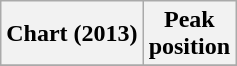<table class="wikitable plainrowheaders" style="text-align:center">
<tr>
<th scope="col">Chart (2013)</th>
<th scope="col">Peak<br>position</th>
</tr>
<tr>
</tr>
</table>
